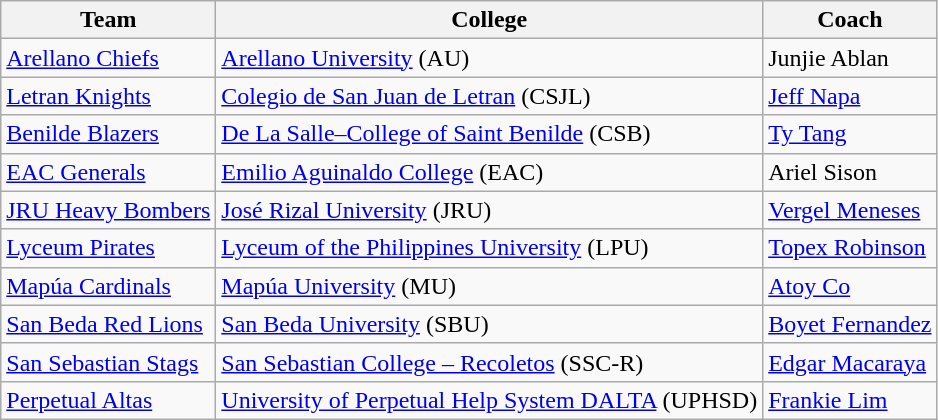<table class="wikitable">
<tr>
<th>Team</th>
<th>College</th>
<th>Coach</th>
</tr>
<tr>
<td><a href='#'>Arellano Chiefs</a></td>
<td><a href='#'>Arellano University</a> (AU)</td>
<td>Junjie Ablan</td>
</tr>
<tr>
<td><a href='#'>Letran Knights</a></td>
<td><a href='#'>Colegio de San Juan de Letran</a> (CSJL)</td>
<td><a href='#'>Jeff Napa</a></td>
</tr>
<tr>
<td><a href='#'>Benilde Blazers</a></td>
<td><a href='#'>De La Salle–College of Saint Benilde</a> (CSB)</td>
<td><a href='#'>Ty Tang</a></td>
</tr>
<tr>
<td><a href='#'>EAC Generals</a></td>
<td><a href='#'>Emilio Aguinaldo College</a> (EAC)</td>
<td>Ariel Sison</td>
</tr>
<tr>
<td><a href='#'>JRU Heavy Bombers</a></td>
<td><a href='#'>José Rizal University</a> (JRU)</td>
<td><a href='#'>Vergel Meneses</a></td>
</tr>
<tr>
<td><a href='#'>Lyceum Pirates</a></td>
<td><a href='#'>Lyceum of the Philippines University</a> (LPU)</td>
<td><a href='#'>Topex Robinson</a></td>
</tr>
<tr>
<td><a href='#'>Mapúa Cardinals</a></td>
<td><a href='#'>Mapúa University</a> (MU)</td>
<td><a href='#'>Atoy Co</a></td>
</tr>
<tr>
<td><a href='#'>San Beda Red Lions</a></td>
<td><a href='#'>San Beda University</a> (SBU)</td>
<td><a href='#'>Boyet Fernandez</a></td>
</tr>
<tr>
<td><a href='#'>San Sebastian Stags</a></td>
<td><a href='#'>San Sebastian College – Recoletos</a> (SSC-R)</td>
<td><a href='#'>Edgar Macaraya</a></td>
</tr>
<tr>
<td><a href='#'>Perpetual Altas</a></td>
<td><a href='#'>University of Perpetual Help System DALTA</a> (UPHSD)</td>
<td><a href='#'>Frankie Lim</a></td>
</tr>
</table>
